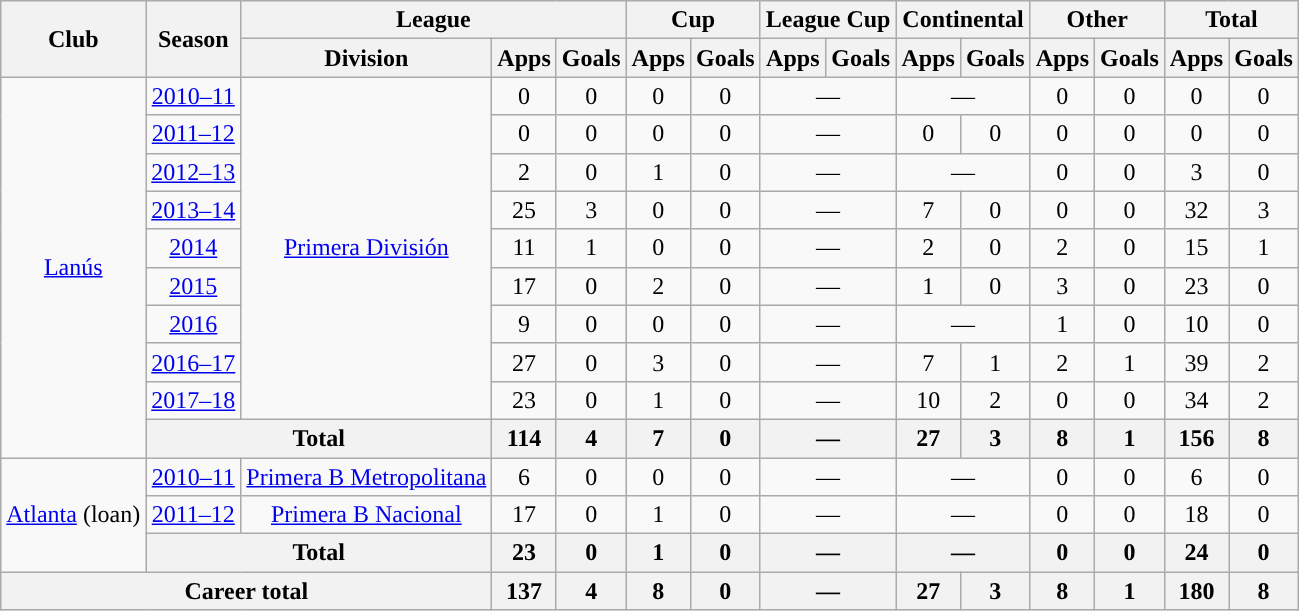<table class="wikitable" style="text-align:center">
<tr>
<th rowspan="2">Club</th>
<th rowspan="2">Season</th>
<th colspan="3">League</th>
<th colspan="2">Cup</th>
<th colspan="2">League Cup</th>
<th colspan="2">Continental</th>
<th colspan="2">Other</th>
<th colspan="2">Total</th>
</tr>
<tr>
<th>Division</th>
<th>Apps</th>
<th>Goals</th>
<th>Apps</th>
<th>Goals</th>
<th>Apps</th>
<th>Goals</th>
<th>Apps</th>
<th>Goals</th>
<th>Apps</th>
<th>Goals</th>
<th>Apps</th>
<th>Goals</th>
</tr>
<tr>
<td rowspan="10"><a href='#'>Lanús</a></td>
<td><a href='#'>2010–11</a></td>
<td rowspan="9"><a href='#'>Primera División</a></td>
<td>0</td>
<td>0</td>
<td>0</td>
<td>0</td>
<td colspan="2">—</td>
<td colspan="2">—</td>
<td>0</td>
<td>0</td>
<td>0</td>
<td>0</td>
</tr>
<tr>
<td><a href='#'>2011–12</a></td>
<td>0</td>
<td>0</td>
<td>0</td>
<td>0</td>
<td colspan="2">—</td>
<td>0</td>
<td>0</td>
<td>0</td>
<td>0</td>
<td>0</td>
<td>0</td>
</tr>
<tr>
<td><a href='#'>2012–13</a></td>
<td>2</td>
<td>0</td>
<td>1</td>
<td>0</td>
<td colspan="2">—</td>
<td colspan="2">—</td>
<td>0</td>
<td>0</td>
<td>3</td>
<td>0</td>
</tr>
<tr>
<td><a href='#'>2013–14</a></td>
<td>25</td>
<td>3</td>
<td>0</td>
<td>0</td>
<td colspan="2">—</td>
<td>7</td>
<td>0</td>
<td>0</td>
<td>0</td>
<td>32</td>
<td>3</td>
</tr>
<tr>
<td><a href='#'>2014</a></td>
<td>11</td>
<td>1</td>
<td>0</td>
<td>0</td>
<td colspan="2">—</td>
<td>2</td>
<td>0</td>
<td>2</td>
<td>0</td>
<td>15</td>
<td>1</td>
</tr>
<tr>
<td><a href='#'>2015</a></td>
<td>17</td>
<td>0</td>
<td>2</td>
<td>0</td>
<td colspan="2">—</td>
<td>1</td>
<td>0</td>
<td>3</td>
<td>0</td>
<td>23</td>
<td>0</td>
</tr>
<tr>
<td><a href='#'>2016</a></td>
<td>9</td>
<td>0</td>
<td>0</td>
<td>0</td>
<td colspan="2">—</td>
<td colspan="2">—</td>
<td>1</td>
<td>0</td>
<td>10</td>
<td>0</td>
</tr>
<tr>
<td><a href='#'>2016–17</a></td>
<td>27</td>
<td>0</td>
<td>3</td>
<td>0</td>
<td colspan="2">—</td>
<td>7</td>
<td>1</td>
<td>2</td>
<td>1</td>
<td>39</td>
<td>2</td>
</tr>
<tr>
<td><a href='#'>2017–18</a></td>
<td>23</td>
<td>0</td>
<td>1</td>
<td>0</td>
<td colspan="2">—</td>
<td>10</td>
<td>2</td>
<td>0</td>
<td>0</td>
<td>34</td>
<td>2</td>
</tr>
<tr>
<th colspan="2">Total</th>
<th>114</th>
<th>4</th>
<th>7</th>
<th>0</th>
<th colspan="2">—</th>
<th>27</th>
<th>3</th>
<th>8</th>
<th>1</th>
<th>156</th>
<th>8</th>
</tr>
<tr>
<td rowspan="3"><a href='#'>Atlanta</a> (loan)</td>
<td><a href='#'>2010–11</a></td>
<td rowspan="1"><a href='#'>Primera B Metropolitana</a></td>
<td>6</td>
<td>0</td>
<td>0</td>
<td>0</td>
<td colspan="2">—</td>
<td colspan="2">—</td>
<td>0</td>
<td>0</td>
<td>6</td>
<td>0</td>
</tr>
<tr>
<td><a href='#'>2011–12</a></td>
<td rowspan="1"><a href='#'>Primera B Nacional</a></td>
<td>17</td>
<td>0</td>
<td>1</td>
<td>0</td>
<td colspan="2">—</td>
<td colspan="2">—</td>
<td>0</td>
<td>0</td>
<td>18</td>
<td>0</td>
</tr>
<tr>
<th colspan="2">Total</th>
<th>23</th>
<th>0</th>
<th>1</th>
<th>0</th>
<th colspan="2">—</th>
<th colspan="2">—</th>
<th>0</th>
<th>0</th>
<th>24</th>
<th>0</th>
</tr>
<tr>
<th colspan="3">Career total</th>
<th>137</th>
<th>4</th>
<th>8</th>
<th>0</th>
<th colspan="2">—</th>
<th>27</th>
<th>3</th>
<th>8</th>
<th>1</th>
<th>180</th>
<th>8</th>
</tr>
</table>
